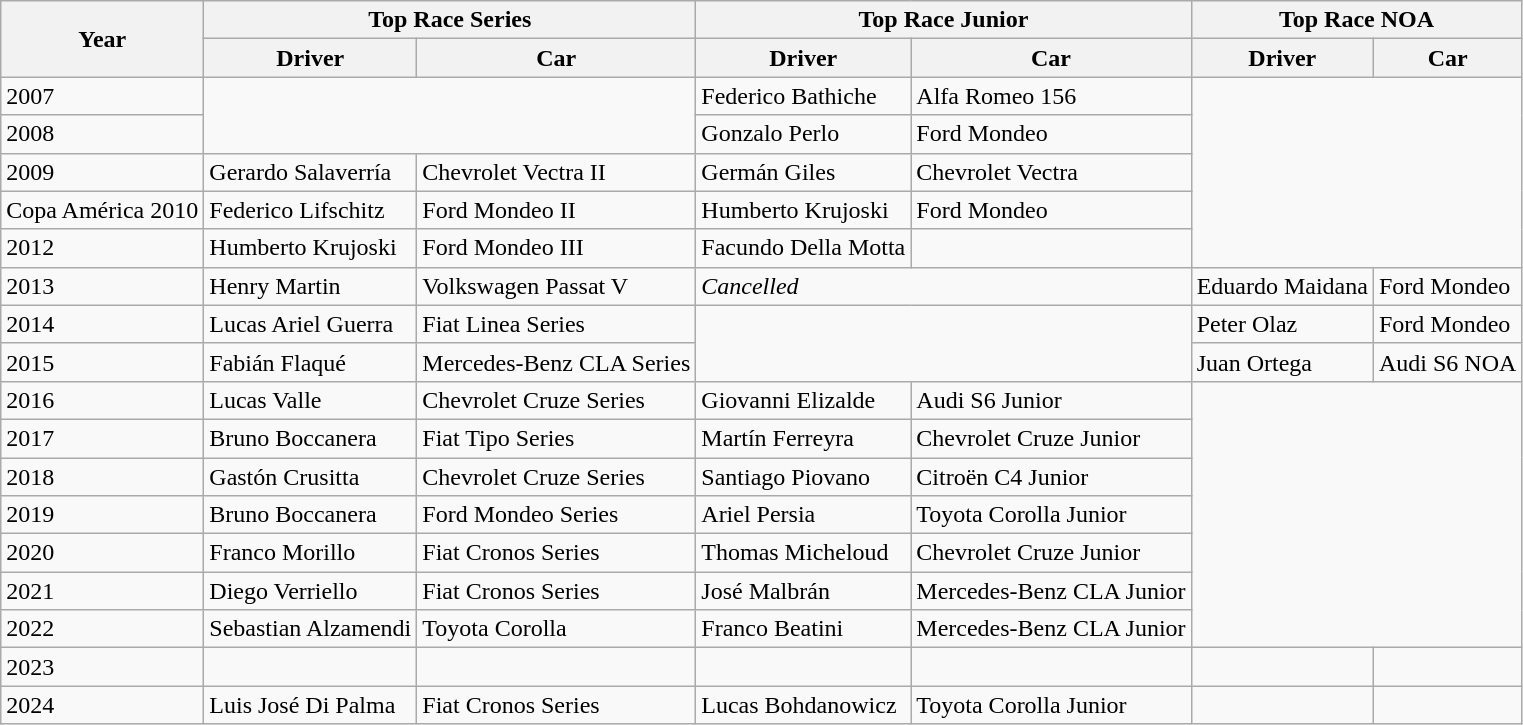<table class="wikitable">
<tr>
<th rowspan="2">Year</th>
<th colspan="2">Top Race Series</th>
<th colspan="2">Top Race Junior</th>
<th colspan="2">Top Race NOA</th>
</tr>
<tr>
<th>Driver</th>
<th>Car</th>
<th>Driver</th>
<th>Car</th>
<th>Driver</th>
<th>Car</th>
</tr>
<tr>
<td>2007</td>
<td colspan="2" rowspan="2"></td>
<td> Federico Bathiche</td>
<td>Alfa Romeo 156</td>
<td colspan="2" rowspan="5"></td>
</tr>
<tr>
<td>2008</td>
<td> Gonzalo Perlo</td>
<td>Ford Mondeo</td>
</tr>
<tr>
<td>2009</td>
<td> Gerardo Salaverría</td>
<td>Chevrolet Vectra II</td>
<td> Germán Giles</td>
<td>Chevrolet Vectra</td>
</tr>
<tr>
<td>Copa América 2010</td>
<td> Federico Lifschitz</td>
<td>Ford Mondeo II</td>
<td> Humberto Krujoski</td>
<td>Ford Mondeo</td>
</tr>
<tr>
<td>2012</td>
<td> Humberto Krujoski</td>
<td>Ford Mondeo III</td>
<td> Facundo Della Motta</td>
<td></td>
</tr>
<tr>
<td>2013</td>
<td> Henry Martin</td>
<td>Volkswagen Passat V</td>
<td colspan="2"><em>Cancelled</em></td>
<td> Eduardo Maidana</td>
<td>Ford Mondeo</td>
</tr>
<tr>
<td>2014</td>
<td> Lucas Ariel Guerra</td>
<td>Fiat Linea Series</td>
<td colspan="2" rowspan="2"></td>
<td> Peter Olaz</td>
<td>Ford Mondeo</td>
</tr>
<tr>
<td>2015</td>
<td> Fabián Flaqué</td>
<td>Mercedes-Benz CLA Series</td>
<td> Juan Ortega</td>
<td>Audi S6 NOA</td>
</tr>
<tr>
<td>2016</td>
<td> Lucas Valle</td>
<td rowspan="1">Chevrolet Cruze Series</td>
<td> Giovanni Elizalde</td>
<td rowspan="1">Audi S6 Junior</td>
<td colspan="2" rowspan="7"></td>
</tr>
<tr>
<td>2017</td>
<td> Bruno Boccanera</td>
<td>Fiat Tipo Series</td>
<td> Martín Ferreyra</td>
<td>Chevrolet Cruze Junior</td>
</tr>
<tr>
<td>2018</td>
<td> Gastón Crusitta</td>
<td>Chevrolet Cruze Series</td>
<td> Santiago Piovano</td>
<td>Citroën C4 Junior</td>
</tr>
<tr>
<td>2019</td>
<td> Bruno Boccanera</td>
<td>Ford Mondeo Series</td>
<td> Ariel Persia</td>
<td>Toyota Corolla Junior</td>
</tr>
<tr>
<td>2020</td>
<td> Franco Morillo</td>
<td>Fiat Cronos Series</td>
<td> Thomas Micheloud</td>
<td>Chevrolet Cruze Junior</td>
</tr>
<tr>
<td>2021</td>
<td> Diego Verriello</td>
<td>Fiat Cronos Series</td>
<td> José Malbrán</td>
<td>Mercedes-Benz CLA Junior</td>
</tr>
<tr>
<td>2022</td>
<td> Sebastian Alzamendi</td>
<td>Toyota Corolla</td>
<td> Franco Beatini</td>
<td>Mercedes-Benz CLA Junior</td>
</tr>
<tr>
<td>2023</td>
<td></td>
<td></td>
<td></td>
<td></td>
<td></td>
<td></td>
</tr>
<tr>
<td>2024</td>
<td> Luis José Di Palma</td>
<td>Fiat Cronos Series</td>
<td> Lucas Bohdanowicz</td>
<td>Toyota Corolla Junior</td>
<td></td>
<td></td>
</tr>
</table>
